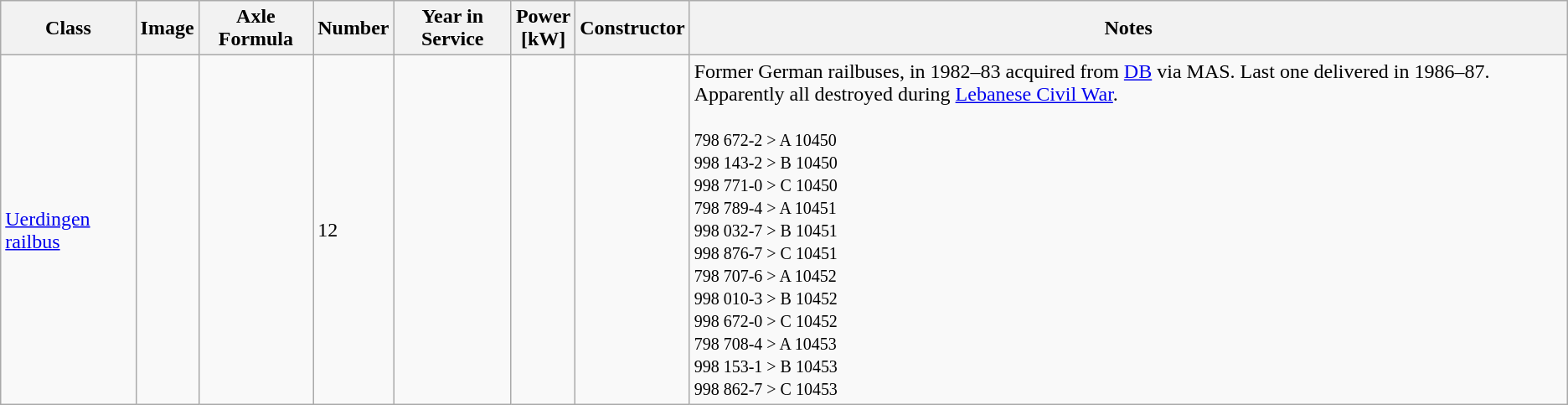<table class="wikitable">
<tr>
<th align=center>Class</th>
<th align=center>Image</th>
<th align=center>Axle Formula</th>
<th align=center>Number</th>
<th align=center>Year in Service</th>
<th align=center>Power<br>[kW]</th>
<th align=center>Constructor</th>
<th align=center>Notes</th>
</tr>
<tr>
<td><a href='#'>Uerdingen railbus</a></td>
<td></td>
<td></td>
<td>12</td>
<td></td>
<td></td>
<td></td>
<td>Former German railbuses, in 1982–83 acquired from <a href='#'>DB</a> via MAS. Last one delivered in 1986–87. Apparently all destroyed during <a href='#'>Lebanese Civil War</a>.<br><br><small>798 672-2 > A 10450<br>
998 143-2 > B 10450<br>
998 771-0 > C 10450<br>
798 789-4 > A 10451<br>
998 032-7 > B 10451<br>
998 876-7 > C 10451<br>
798 707-6 > A 10452<br>
998 010-3 > B 10452<br>
998 672-0 > C 10452<br>
798 708-4 > A 10453<br>
998 153-1 > B 10453<br>
998 862-7 > C 10453</small></td>
</tr>
</table>
